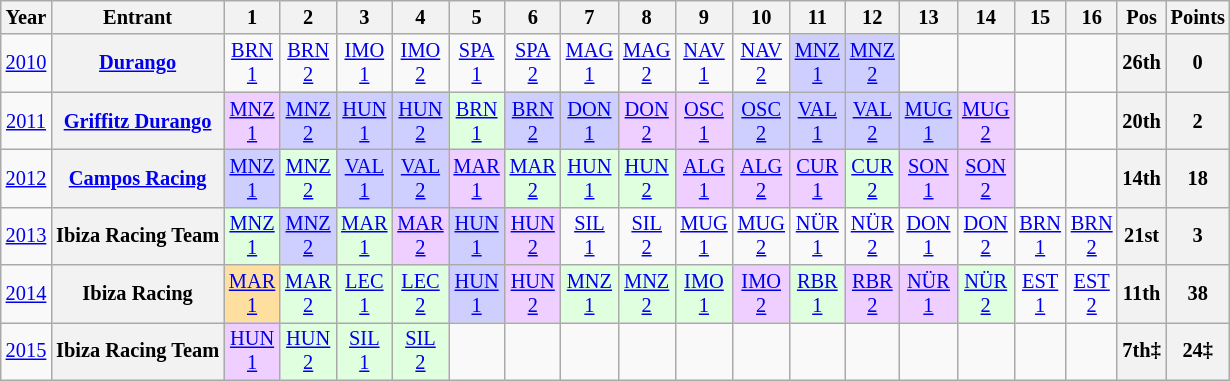<table class="wikitable" style="text-align:center; font-size:85%">
<tr>
<th>Year</th>
<th>Entrant</th>
<th>1</th>
<th>2</th>
<th>3</th>
<th>4</th>
<th>5</th>
<th>6</th>
<th>7</th>
<th>8</th>
<th>9</th>
<th>10</th>
<th>11</th>
<th>12</th>
<th>13</th>
<th>14</th>
<th>15</th>
<th>16</th>
<th>Pos</th>
<th>Points</th>
</tr>
<tr>
<td><a href='#'>2010</a></td>
<th nowrap><a href='#'>Durango</a></th>
<td><a href='#'>BRN<br>1</a></td>
<td><a href='#'>BRN<br>2</a></td>
<td><a href='#'>IMO<br>1</a></td>
<td><a href='#'>IMO<br>2</a></td>
<td><a href='#'>SPA<br>1</a></td>
<td><a href='#'>SPA<br>2</a></td>
<td><a href='#'>MAG<br>1</a></td>
<td><a href='#'>MAG<br>2</a></td>
<td><a href='#'>NAV<br>1</a></td>
<td><a href='#'>NAV<br>2</a></td>
<td style="background:#CFCFFF;"><a href='#'>MNZ<br>1</a><br></td>
<td style="background:#CFCFFF;"><a href='#'>MNZ<br>2</a><br></td>
<td></td>
<td></td>
<td></td>
<td></td>
<th>26th</th>
<th>0</th>
</tr>
<tr>
<td><a href='#'>2011</a></td>
<th nowrap><a href='#'>Griffitz Durango</a></th>
<td style="background:#EFCFFF;"><a href='#'>MNZ<br>1</a><br></td>
<td style="background:#CFCFFF;"><a href='#'>MNZ<br>2</a><br></td>
<td style="background:#CFCFFF;"><a href='#'>HUN<br>1</a><br></td>
<td style="background:#CFCFFF;"><a href='#'>HUN<br>2</a><br></td>
<td style="background:#DFFFDF;"><a href='#'>BRN<br>1</a><br></td>
<td style="background:#CFCFFF;"><a href='#'>BRN<br>2</a><br></td>
<td style="background:#CFCFFF;"><a href='#'>DON<br>1</a><br></td>
<td style="background:#EFCFFF;"><a href='#'>DON<br>2</a><br></td>
<td style="background:#EFCFFF;"><a href='#'>OSC<br>1</a><br></td>
<td style="background:#CFCFFF;"><a href='#'>OSC<br>2</a><br></td>
<td style="background:#CFCFFF;"><a href='#'>VAL<br>1</a><br></td>
<td style="background:#CFCFFF;"><a href='#'>VAL<br>2</a><br></td>
<td style="background:#CFCFFF;"><a href='#'>MUG<br>1</a><br></td>
<td style="background:#EFCFFF;"><a href='#'>MUG<br>2</a><br></td>
<td></td>
<td></td>
<th>20th</th>
<th>2</th>
</tr>
<tr>
<td><a href='#'>2012</a></td>
<th nowrap><a href='#'>Campos Racing</a></th>
<td style="background:#CFCFFF;"><a href='#'>MNZ<br>1</a><br></td>
<td style="background:#DFFFDF;"><a href='#'>MNZ<br>2</a><br></td>
<td style="background:#CFCFFF;"><a href='#'>VAL<br>1</a><br></td>
<td style="background:#CFCFFF;"><a href='#'>VAL<br>2</a><br></td>
<td style="background:#EFCFFF;"><a href='#'>MAR<br>1</a><br></td>
<td style="background:#DFFFDF;"><a href='#'>MAR<br>2</a><br></td>
<td style="background:#DFFFDF;"><a href='#'>HUN<br>1</a><br></td>
<td style="background:#DFFFDF;"><a href='#'>HUN<br>2</a><br></td>
<td style="background:#EFCFFF;"><a href='#'>ALG<br>1</a><br></td>
<td style="background:#EFCFFF;"><a href='#'>ALG<br>2</a><br></td>
<td style="background:#EFCFFF;"><a href='#'>CUR<br>1</a><br></td>
<td style="background:#DFFFDF;"><a href='#'>CUR<br>2</a><br></td>
<td style="background:#EFCFFF;"><a href='#'>SON<br>1</a><br></td>
<td style="background:#EFCFFF;"><a href='#'>SON<br>2</a><br></td>
<td></td>
<td></td>
<th>14th</th>
<th>18</th>
</tr>
<tr>
<td><a href='#'>2013</a></td>
<th nowrap>Ibiza Racing Team</th>
<td style="background:#DFFFDF;"><a href='#'>MNZ<br>1</a><br></td>
<td style="background:#CFCFFF;"><a href='#'>MNZ<br>2</a><br></td>
<td style="background:#DFFFDF;"><a href='#'>MAR<br>1</a><br></td>
<td style="background:#EFCFFF;"><a href='#'>MAR<br>2</a><br></td>
<td style="background:#CFCFFF;"><a href='#'>HUN<br>1</a><br></td>
<td style="background:#EFCFFF;"><a href='#'>HUN<br>2</a><br></td>
<td><a href='#'>SIL<br>1</a></td>
<td><a href='#'>SIL<br>2</a></td>
<td><a href='#'>MUG<br>1</a></td>
<td><a href='#'>MUG<br>2</a></td>
<td><a href='#'>NÜR<br>1</a></td>
<td><a href='#'>NÜR<br>2</a></td>
<td><a href='#'>DON<br>1</a></td>
<td><a href='#'>DON<br>2</a></td>
<td><a href='#'>BRN<br>1</a></td>
<td><a href='#'>BRN<br>2</a></td>
<th>21st</th>
<th>3</th>
</tr>
<tr>
<td><a href='#'>2014</a></td>
<th nowrap>Ibiza Racing</th>
<td style="background:#FFDF9F;"><a href='#'>MAR<br>1</a><br></td>
<td style="background:#DFFFDF;"><a href='#'>MAR<br>2</a><br></td>
<td style="background:#DFFFDF;"><a href='#'>LEC<br>1</a><br></td>
<td style="background:#DFFFDF;"><a href='#'>LEC<br>2</a><br></td>
<td style="background:#CFCFFF;"><a href='#'>HUN<br>1</a><br></td>
<td style="background:#EFCFFF;"><a href='#'>HUN<br>2</a><br></td>
<td style="background:#DFFFDF;"><a href='#'>MNZ<br>1</a><br></td>
<td style="background:#DFFFDF;"><a href='#'>MNZ<br>2</a><br></td>
<td style="background:#DFFFDF;"><a href='#'>IMO<br>1</a><br></td>
<td style="background:#EFCFFF;"><a href='#'>IMO<br>2</a><br></td>
<td style="background:#DFFFDF;"><a href='#'>RBR<br>1</a><br></td>
<td style="background:#EFCFFF;"><a href='#'>RBR<br>2</a><br></td>
<td style="background:#EFCFFF;"><a href='#'>NÜR<br>1</a><br></td>
<td style="background:#DFFFDF;"><a href='#'>NÜR<br>2</a><br></td>
<td><a href='#'>EST<br>1</a></td>
<td><a href='#'>EST<br>2</a></td>
<th>11th</th>
<th>38</th>
</tr>
<tr>
<td><a href='#'>2015</a></td>
<th nowrap>Ibiza Racing Team</th>
<td style="background:#EFCFFF;"><a href='#'>HUN<br>1</a><br></td>
<td style="background:#DFFFDF;"><a href='#'>HUN<br>2</a><br></td>
<td style="background:#DFFFDF;"><a href='#'>SIL<br>1</a><br></td>
<td style="background:#DFFFDF;"><a href='#'>SIL<br>2</a><br></td>
<td></td>
<td></td>
<td></td>
<td></td>
<td></td>
<td></td>
<td></td>
<td></td>
<td></td>
<td></td>
<td></td>
<td></td>
<th>7th‡</th>
<th>24‡</th>
</tr>
</table>
